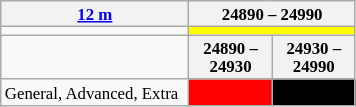<table class="wikitable" style="font-size:70%">
<tr>
<th width=120px><a href='#'>12 m</a></th>
<th colspan=2>24890 – 24990</th>
</tr>
<tr>
<td></td>
<td colspan=2 style="background-color: yellow"></td>
</tr>
<tr>
<td></td>
<th width= 50px>24890 – 24930</th>
<th width= 50px>24930 – 24990</th>
</tr>
<tr>
<td>General, Advanced, Extra</td>
<td style="background-color: red"></td>
<td style="background-color: black"></td>
</tr>
</table>
